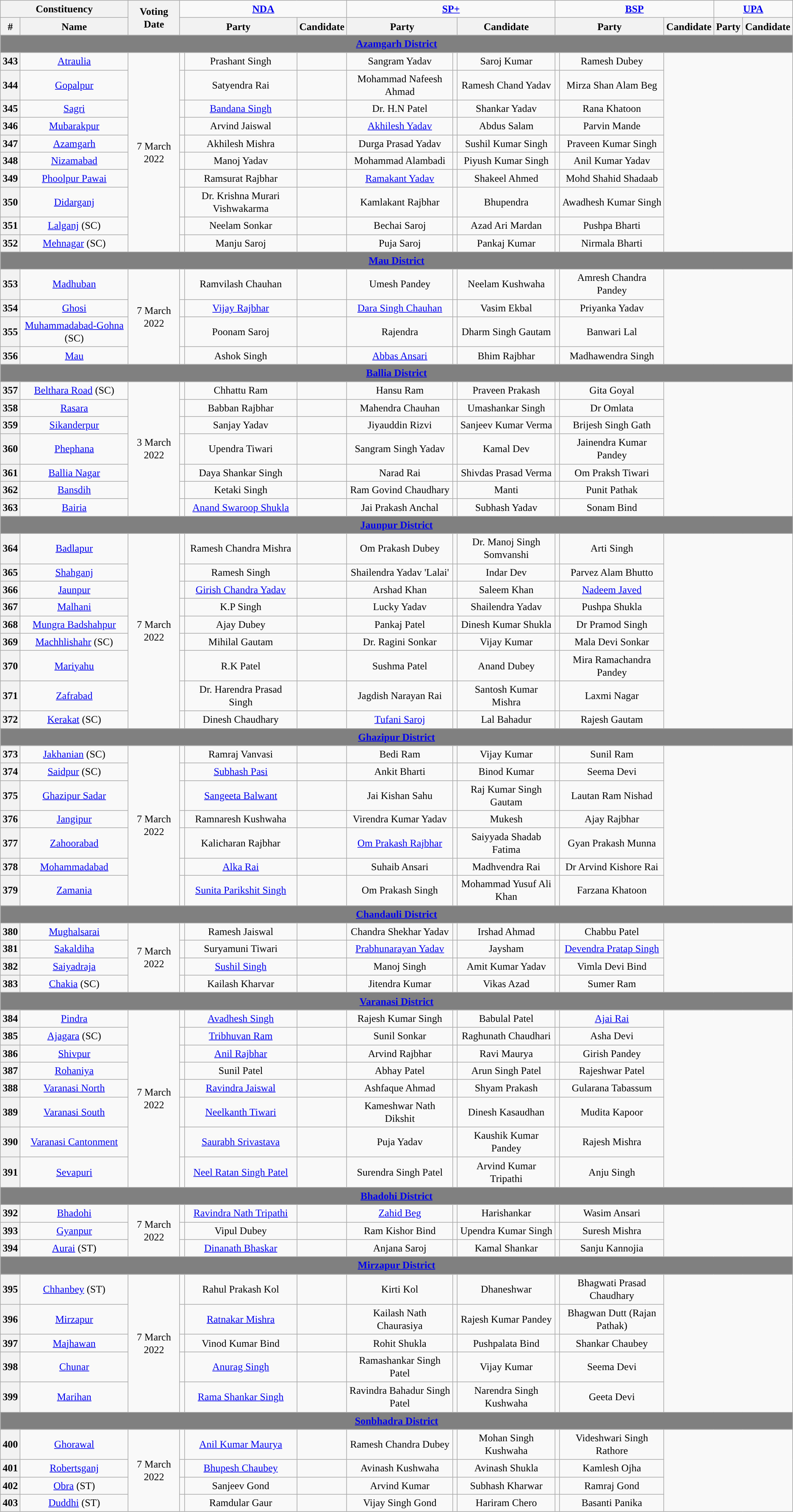<table class="wikitable sortable mw-collapsible" style="line-height:20px;text-align:center;">
<tr>
<th colspan="2">Constituency</th>
<th rowspan="2">Voting Date</th>
<td colspan="3"><a href='#'><span><strong>NDA</strong></span></a></td>
<td colspan="3"><a href='#'><span><strong>SP+</strong></span></a></td>
<td colspan="3"><a href='#'><span><strong>BSP</strong></span></a></td>
<td colspan="3"><a href='#'><span><strong>UPA</strong></span></a></td>
</tr>
<tr>
<th>#</th>
<th>Name</th>
<th colspan="2">Party</th>
<th>Candidate</th>
<th colspan="2">Party</th>
<th>Candidate</th>
<th colspan="2">Party</th>
<th>Candidate</th>
<th colspan="2">Party</th>
<th>Candidate</th>
</tr>
<tr>
<td colspan="15" align="center" bgcolor="grey"><a href='#'><span><strong>Azamgarh District</strong></span></a></td>
</tr>
<tr>
<th>343</th>
<td><a href='#'>Atraulia</a></td>
<td rowspan="10">7 March 2022</td>
<td></td>
<td>Prashant Singh</td>
<td></td>
<td>Sangram Yadav</td>
<td></td>
<td>Saroj Kumar</td>
<td></td>
<td>Ramesh Dubey</td>
</tr>
<tr>
<th>344</th>
<td><a href='#'>Gopalpur</a></td>
<td></td>
<td>Satyendra Rai</td>
<td></td>
<td>Mohammad Nafeesh Ahmad</td>
<td></td>
<td>Ramesh Chand Yadav</td>
<td></td>
<td>Mirza Shan Alam Beg</td>
</tr>
<tr>
<th>345</th>
<td><a href='#'>Sagri</a></td>
<td></td>
<td><a href='#'>Bandana Singh</a></td>
<td></td>
<td>Dr. H.N Patel</td>
<td></td>
<td>Shankar Yadav</td>
<td></td>
<td>Rana Khatoon</td>
</tr>
<tr>
<th>346</th>
<td><a href='#'>Mubarakpur</a></td>
<td></td>
<td>Arvind Jaiswal</td>
<td></td>
<td><a href='#'>Akhilesh Yadav</a></td>
<td></td>
<td>Abdus Salam</td>
<td></td>
<td>Parvin Mande</td>
</tr>
<tr>
<th>347</th>
<td><a href='#'>Azamgarh</a></td>
<td></td>
<td>Akhilesh Mishra</td>
<td></td>
<td>Durga Prasad Yadav</td>
<td></td>
<td>Sushil Kumar Singh</td>
<td></td>
<td>Praveen Kumar Singh</td>
</tr>
<tr>
<th>348</th>
<td><a href='#'>Nizamabad</a></td>
<td></td>
<td>Manoj Yadav</td>
<td></td>
<td>Mohammad Alambadi</td>
<td></td>
<td>Piyush Kumar Singh</td>
<td></td>
<td>Anil Kumar Yadav</td>
</tr>
<tr>
<th>349</th>
<td><a href='#'>Phoolpur Pawai</a></td>
<td></td>
<td>Ramsurat Rajbhar</td>
<td></td>
<td><a href='#'>Ramakant Yadav</a></td>
<td></td>
<td>Shakeel Ahmed</td>
<td></td>
<td>Mohd Shahid Shadaab</td>
</tr>
<tr>
<th>350</th>
<td><a href='#'>Didarganj</a></td>
<td></td>
<td>Dr. Krishna Murari Vishwakarma</td>
<td></td>
<td>Kamlakant Rajbhar</td>
<td></td>
<td>Bhupendra</td>
<td></td>
<td>Awadhesh Kumar Singh</td>
</tr>
<tr>
<th>351</th>
<td><a href='#'>Lalganj</a> (SC)</td>
<td></td>
<td>Neelam Sonkar</td>
<td></td>
<td>Bechai Saroj</td>
<td></td>
<td>Azad Ari Mardan</td>
<td></td>
<td>Pushpa Bharti</td>
</tr>
<tr>
<th>352</th>
<td><a href='#'>Mehnagar</a> (SC)</td>
<td></td>
<td>Manju Saroj</td>
<td></td>
<td>Puja Saroj</td>
<td></td>
<td>Pankaj Kumar</td>
<td></td>
<td>Nirmala Bharti</td>
</tr>
<tr>
<td colspan="15" align="center" bgcolor="grey"><a href='#'><span><strong>Mau District</strong></span></a></td>
</tr>
<tr>
<th>353</th>
<td><a href='#'>Madhuban</a></td>
<td rowspan="4">7 March 2022</td>
<td></td>
<td>Ramvilash Chauhan</td>
<td></td>
<td>Umesh Pandey</td>
<td></td>
<td>Neelam Kushwaha</td>
<td></td>
<td>Amresh Chandra Pandey</td>
</tr>
<tr>
<th>354</th>
<td><a href='#'>Ghosi</a></td>
<td></td>
<td><a href='#'>Vijay Rajbhar</a></td>
<td></td>
<td><a href='#'>Dara Singh Chauhan</a></td>
<td></td>
<td>Vasim Ekbal</td>
<td></td>
<td>Priyanka Yadav</td>
</tr>
<tr>
<th>355</th>
<td><a href='#'>Muhammadabad-Gohna</a> (SC)</td>
<td></td>
<td>Poonam Saroj</td>
<td></td>
<td>Rajendra</td>
<td></td>
<td>Dharm Singh Gautam</td>
<td></td>
<td>Banwari Lal</td>
</tr>
<tr>
<th>356</th>
<td><a href='#'>Mau</a></td>
<td></td>
<td>Ashok Singh</td>
<td></td>
<td><a href='#'>Abbas Ansari</a></td>
<td></td>
<td>Bhim Rajbhar</td>
<td></td>
<td>Madhawendra Singh</td>
</tr>
<tr>
<td colspan="15" align="center" bgcolor="grey"><a href='#'><span><strong>Ballia District</strong></span></a></td>
</tr>
<tr>
<th>357</th>
<td><a href='#'>Belthara Road</a> (SC)</td>
<td rowspan="7">3 March 2022</td>
<td></td>
<td>Chhattu Ram</td>
<td></td>
<td>Hansu Ram</td>
<td></td>
<td>Praveen Prakash</td>
<td></td>
<td>Gita Goyal</td>
</tr>
<tr>
<th>358</th>
<td><a href='#'>Rasara</a></td>
<td></td>
<td>Babban Rajbhar</td>
<td></td>
<td>Mahendra Chauhan</td>
<td></td>
<td>Umashankar Singh</td>
<td></td>
<td>Dr Omlata</td>
</tr>
<tr>
<th>359</th>
<td><a href='#'>Sikanderpur</a></td>
<td></td>
<td>Sanjay Yadav</td>
<td></td>
<td>Jiyauddin Rizvi</td>
<td></td>
<td>Sanjeev Kumar Verma</td>
<td></td>
<td>Brijesh Singh Gath</td>
</tr>
<tr>
<th>360</th>
<td><a href='#'>Phephana</a></td>
<td></td>
<td>Upendra Tiwari</td>
<td></td>
<td>Sangram Singh Yadav</td>
<td></td>
<td>Kamal Dev</td>
<td></td>
<td>Jainendra Kumar Pandey</td>
</tr>
<tr>
<th>361</th>
<td><a href='#'>Ballia Nagar</a></td>
<td></td>
<td>Daya Shankar Singh</td>
<td></td>
<td>Narad Rai</td>
<td></td>
<td>Shivdas Prasad Verma</td>
<td></td>
<td>Om Praksh Tiwari</td>
</tr>
<tr>
<th>362</th>
<td><a href='#'>Bansdih</a></td>
<td></td>
<td>Ketaki Singh</td>
<td></td>
<td>Ram Govind Chaudhary</td>
<td></td>
<td>Manti</td>
<td></td>
<td>Punit Pathak</td>
</tr>
<tr>
<th>363</th>
<td><a href='#'>Bairia</a></td>
<td></td>
<td><a href='#'>Anand Swaroop Shukla</a></td>
<td></td>
<td>Jai Prakash Anchal</td>
<td></td>
<td>Subhash Yadav</td>
<td></td>
<td>Sonam Bind</td>
</tr>
<tr>
<td colspan="15" align="center" bgcolor="grey"><a href='#'><span><strong>Jaunpur District</strong></span></a></td>
</tr>
<tr>
<th>364</th>
<td><a href='#'>Badlapur</a></td>
<td rowspan="9">7 March 2022</td>
<td></td>
<td>Ramesh Chandra Mishra</td>
<td></td>
<td>Om Prakash Dubey</td>
<td></td>
<td>Dr. Manoj Singh Somvanshi</td>
<td></td>
<td>Arti Singh</td>
</tr>
<tr>
<th>365</th>
<td><a href='#'>Shahganj</a></td>
<td></td>
<td>Ramesh Singh</td>
<td></td>
<td>Shailendra Yadav 'Lalai'</td>
<td></td>
<td>Indar Dev</td>
<td></td>
<td>Parvez Alam Bhutto</td>
</tr>
<tr>
<th>366</th>
<td><a href='#'>Jaunpur</a></td>
<td></td>
<td><a href='#'>Girish Chandra Yadav</a></td>
<td></td>
<td>Arshad Khan</td>
<td></td>
<td>Saleem Khan</td>
<td></td>
<td><a href='#'>Nadeem Javed</a></td>
</tr>
<tr>
<th>367</th>
<td><a href='#'>Malhani</a></td>
<td></td>
<td>K.P Singh</td>
<td></td>
<td>Lucky Yadav</td>
<td></td>
<td>Shailendra Yadav</td>
<td></td>
<td>Pushpa Shukla</td>
</tr>
<tr>
<th>368</th>
<td><a href='#'>Mungra Badshahpur</a></td>
<td></td>
<td>Ajay Dubey</td>
<td></td>
<td>Pankaj Patel</td>
<td></td>
<td>Dinesh Kumar Shukla</td>
<td></td>
<td>Dr Pramod Singh</td>
</tr>
<tr>
<th>369</th>
<td><a href='#'>Machhlishahr</a> (SC)</td>
<td></td>
<td>Mihilal Gautam</td>
<td></td>
<td>Dr. Ragini Sonkar</td>
<td></td>
<td>Vijay Kumar</td>
<td></td>
<td>Mala Devi Sonkar</td>
</tr>
<tr>
<th>370</th>
<td><a href='#'>Mariyahu</a></td>
<td></td>
<td>R.K Patel</td>
<td></td>
<td>Sushma Patel</td>
<td></td>
<td>Anand Dubey</td>
<td></td>
<td>Mira Ramachandra Pandey</td>
</tr>
<tr>
<th>371</th>
<td><a href='#'>Zafrabad</a></td>
<td></td>
<td>Dr. Harendra Prasad Singh</td>
<td></td>
<td>Jagdish Narayan Rai</td>
<td></td>
<td>Santosh Kumar Mishra</td>
<td></td>
<td>Laxmi Nagar</td>
</tr>
<tr>
<th>372</th>
<td><a href='#'>Kerakat</a> (SC)</td>
<td></td>
<td>Dinesh Chaudhary</td>
<td></td>
<td><a href='#'>Tufani Saroj</a></td>
<td></td>
<td>Lal Bahadur</td>
<td></td>
<td>Rajesh Gautam</td>
</tr>
<tr>
<td colspan="15" align="center" bgcolor="grey"><a href='#'><span><strong>Ghazipur District</strong></span></a></td>
</tr>
<tr>
<th>373</th>
<td><a href='#'>Jakhanian</a> (SC)</td>
<td rowspan="7">7 March 2022</td>
<td></td>
<td>Ramraj Vanvasi</td>
<td></td>
<td>Bedi Ram</td>
<td></td>
<td>Vijay Kumar</td>
<td></td>
<td>Sunil Ram</td>
</tr>
<tr>
<th>374</th>
<td><a href='#'>Saidpur</a> (SC)</td>
<td></td>
<td><a href='#'>Subhash Pasi</a></td>
<td></td>
<td>Ankit Bharti</td>
<td></td>
<td>Binod Kumar</td>
<td></td>
<td>Seema Devi</td>
</tr>
<tr>
<th>375</th>
<td><a href='#'>Ghazipur Sadar</a></td>
<td></td>
<td><a href='#'>Sangeeta Balwant</a></td>
<td></td>
<td>Jai Kishan Sahu</td>
<td></td>
<td>Raj Kumar Singh Gautam</td>
<td></td>
<td>Lautan Ram Nishad</td>
</tr>
<tr>
<th>376</th>
<td><a href='#'>Jangipur</a></td>
<td></td>
<td>Ramnaresh Kushwaha</td>
<td></td>
<td>Virendra Kumar Yadav</td>
<td></td>
<td>Mukesh</td>
<td></td>
<td>Ajay Rajbhar</td>
</tr>
<tr>
<th>377</th>
<td><a href='#'>Zahoorabad</a></td>
<td></td>
<td>Kalicharan Rajbhar</td>
<td></td>
<td><a href='#'>Om Prakash Rajbhar</a></td>
<td></td>
<td>Saiyyada Shadab Fatima</td>
<td></td>
<td>Gyan Prakash Munna</td>
</tr>
<tr>
<th>378</th>
<td><a href='#'>Mohammadabad</a></td>
<td></td>
<td><a href='#'>Alka Rai</a></td>
<td></td>
<td>Suhaib Ansari</td>
<td></td>
<td>Madhvendra Rai</td>
<td></td>
<td>Dr Arvind Kishore Rai</td>
</tr>
<tr>
<th>379</th>
<td><a href='#'>Zamania</a></td>
<td></td>
<td><a href='#'>Sunita Parikshit Singh</a></td>
<td></td>
<td>Om Prakash Singh</td>
<td></td>
<td>Mohammad Yusuf Ali Khan</td>
<td></td>
<td>Farzana Khatoon</td>
</tr>
<tr>
<td colspan="15" align="center" bgcolor="grey"><a href='#'><span><strong>Chandauli District</strong></span></a></td>
</tr>
<tr>
<th>380</th>
<td><a href='#'>Mughalsarai</a></td>
<td rowspan="4">7 March 2022</td>
<td></td>
<td>Ramesh Jaiswal</td>
<td></td>
<td>Chandra Shekhar Yadav</td>
<td></td>
<td>Irshad Ahmad</td>
<td></td>
<td>Chabbu Patel</td>
</tr>
<tr>
<th>381</th>
<td><a href='#'>Sakaldiha</a></td>
<td></td>
<td>Suryamuni Tiwari</td>
<td></td>
<td><a href='#'>Prabhunarayan Yadav</a></td>
<td></td>
<td>Jaysham</td>
<td></td>
<td><a href='#'>Devendra Pratap Singh</a></td>
</tr>
<tr>
<th>382</th>
<td><a href='#'>Saiyadraja</a></td>
<td></td>
<td><a href='#'>Sushil Singh</a></td>
<td></td>
<td>Manoj Singh</td>
<td></td>
<td>Amit Kumar Yadav</td>
<td></td>
<td>Vimla Devi Bind</td>
</tr>
<tr>
<th>383</th>
<td><a href='#'>Chakia</a> (SC)</td>
<td></td>
<td>Kailash Kharvar</td>
<td></td>
<td>Jitendra Kumar</td>
<td></td>
<td>Vikas Azad</td>
<td></td>
<td>Sumer Ram</td>
</tr>
<tr>
<td colspan="15" align="center" bgcolor="grey"><a href='#'><span><strong>Varanasi District</strong></span></a></td>
</tr>
<tr>
<th>384</th>
<td><a href='#'>Pindra</a></td>
<td rowspan="8">7 March 2022</td>
<td></td>
<td><a href='#'>Avadhesh Singh</a></td>
<td></td>
<td>Rajesh Kumar Singh</td>
<td></td>
<td>Babulal Patel</td>
<td></td>
<td><a href='#'>Ajai Rai</a></td>
</tr>
<tr>
<th>385</th>
<td><a href='#'>Ajagara</a> (SC)</td>
<td></td>
<td><a href='#'>Tribhuvan Ram</a></td>
<td></td>
<td>Sunil Sonkar</td>
<td></td>
<td>Raghunath Chaudhari</td>
<td></td>
<td>Asha Devi</td>
</tr>
<tr>
<th>386</th>
<td><a href='#'>Shivpur</a></td>
<td></td>
<td><a href='#'>Anil Rajbhar</a></td>
<td></td>
<td>Arvind Rajbhar</td>
<td></td>
<td>Ravi Maurya</td>
<td></td>
<td>Girish Pandey</td>
</tr>
<tr>
<th>387</th>
<td><a href='#'>Rohaniya</a></td>
<td></td>
<td>Sunil Patel</td>
<td></td>
<td>Abhay Patel</td>
<td></td>
<td>Arun Singh Patel</td>
<td></td>
<td>Rajeshwar Patel</td>
</tr>
<tr>
<th>388</th>
<td><a href='#'>Varanasi North</a></td>
<td></td>
<td><a href='#'>Ravindra Jaiswal</a></td>
<td></td>
<td>Ashfaque Ahmad</td>
<td></td>
<td>Shyam Prakash</td>
<td></td>
<td>Gularana Tabassum</td>
</tr>
<tr>
<th>389</th>
<td><a href='#'>Varanasi South</a></td>
<td></td>
<td><a href='#'>Neelkanth Tiwari</a></td>
<td></td>
<td>Kameshwar Nath Dikshit</td>
<td></td>
<td>Dinesh Kasaudhan</td>
<td></td>
<td>Mudita Kapoor</td>
</tr>
<tr>
<th>390</th>
<td><a href='#'>Varanasi Cantonment</a></td>
<td></td>
<td><a href='#'>Saurabh Srivastava</a></td>
<td></td>
<td>Puja Yadav</td>
<td></td>
<td>Kaushik Kumar Pandey</td>
<td></td>
<td>Rajesh Mishra</td>
</tr>
<tr>
<th>391</th>
<td><a href='#'>Sevapuri</a></td>
<td></td>
<td><a href='#'>Neel Ratan Singh Patel</a></td>
<td></td>
<td>Surendra Singh Patel</td>
<td></td>
<td>Arvind Kumar Tripathi</td>
<td></td>
<td>Anju Singh</td>
</tr>
<tr>
<td colspan="15" align="center" bgcolor="grey"><a href='#'><span><strong>Bhadohi District</strong></span></a></td>
</tr>
<tr>
<th>392</th>
<td><a href='#'>Bhadohi</a></td>
<td rowspan="3">7 March 2022</td>
<td></td>
<td><a href='#'>Ravindra Nath Tripathi</a></td>
<td></td>
<td><a href='#'>Zahid Beg</a></td>
<td></td>
<td>Harishankar</td>
<td></td>
<td>Wasim Ansari</td>
</tr>
<tr>
<th>393</th>
<td><a href='#'>Gyanpur</a></td>
<td></td>
<td>Vipul Dubey</td>
<td></td>
<td>Ram Kishor Bind</td>
<td></td>
<td>Upendra Kumar Singh</td>
<td></td>
<td>Suresh Mishra</td>
</tr>
<tr>
<th>394</th>
<td><a href='#'>Aurai</a> (ST)</td>
<td></td>
<td><a href='#'>Dinanath Bhaskar</a></td>
<td></td>
<td>Anjana Saroj</td>
<td></td>
<td>Kamal Shankar</td>
<td></td>
<td>Sanju Kannojia</td>
</tr>
<tr>
<td colspan="15" align="center" bgcolor="grey"><a href='#'><span><strong>Mirzapur District</strong></span></a></td>
</tr>
<tr>
<th>395</th>
<td><a href='#'>Chhanbey</a> (ST)</td>
<td rowspan="5">7 March 2022</td>
<td></td>
<td>Rahul Prakash Kol</td>
<td></td>
<td>Kirti Kol</td>
<td></td>
<td>Dhaneshwar</td>
<td></td>
<td>Bhagwati Prasad Chaudhary</td>
</tr>
<tr>
<th>396</th>
<td><a href='#'>Mirzapur</a></td>
<td></td>
<td><a href='#'>Ratnakar Mishra</a></td>
<td></td>
<td>Kailash Nath Chaurasiya</td>
<td></td>
<td>Rajesh Kumar Pandey</td>
<td></td>
<td>Bhagwan Dutt (Rajan Pathak)</td>
</tr>
<tr>
<th>397</th>
<td><a href='#'>Majhawan</a></td>
<td></td>
<td>Vinod Kumar Bind</td>
<td></td>
<td>Rohit Shukla</td>
<td></td>
<td>Pushpalata Bind</td>
<td></td>
<td>Shankar Chaubey</td>
</tr>
<tr>
<th>398</th>
<td><a href='#'>Chunar</a></td>
<td></td>
<td><a href='#'>Anurag Singh</a></td>
<td></td>
<td>Ramashankar Singh Patel</td>
<td></td>
<td>Vijay Kumar</td>
<td></td>
<td>Seema Devi</td>
</tr>
<tr>
<th>399</th>
<td><a href='#'>Marihan</a></td>
<td></td>
<td><a href='#'>Rama Shankar Singh</a></td>
<td></td>
<td>Ravindra Bahadur Singh Patel</td>
<td></td>
<td>Narendra Singh Kushwaha</td>
<td></td>
<td>Geeta Devi</td>
</tr>
<tr>
<td colspan="15" align="center" bgcolor="grey"><a href='#'><span><strong>Sonbhadra District</strong></span></a></td>
</tr>
<tr>
<th>400</th>
<td><a href='#'>Ghorawal</a></td>
<td rowspan="4">7 March 2022</td>
<td></td>
<td><a href='#'>Anil Kumar Maurya</a></td>
<td></td>
<td>Ramesh Chandra Dubey</td>
<td></td>
<td>Mohan Singh Kushwaha</td>
<td></td>
<td>Videshwari Singh Rathore</td>
</tr>
<tr>
<th>401</th>
<td><a href='#'>Robertsganj</a></td>
<td></td>
<td><a href='#'>Bhupesh Chaubey</a></td>
<td></td>
<td>Avinash Kushwaha</td>
<td></td>
<td>Avinash Shukla</td>
<td></td>
<td>Kamlesh Ojha</td>
</tr>
<tr>
<th>402</th>
<td><a href='#'>Obra</a> (ST)</td>
<td></td>
<td>Sanjeev Gond</td>
<td></td>
<td>Arvind Kumar</td>
<td></td>
<td>Subhash Kharwar</td>
<td></td>
<td>Ramraj Gond</td>
</tr>
<tr>
<th>403</th>
<td><a href='#'>Duddhi</a> (ST)</td>
<td></td>
<td>Ramdular Gaur</td>
<td></td>
<td>Vijay Singh Gond</td>
<td></td>
<td>Hariram Chero</td>
<td></td>
<td>Basanti Panika</td>
</tr>
</table>
